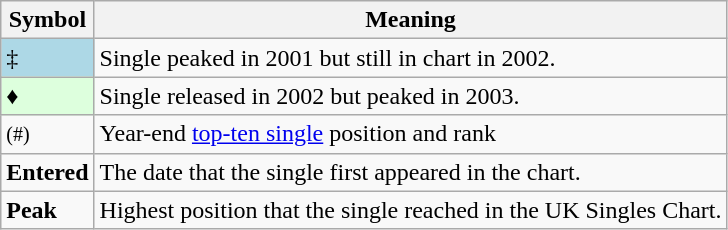<table Class="wikitable">
<tr>
<th>Symbol</th>
<th>Meaning</th>
</tr>
<tr>
<td bgcolor=lightblue>‡</td>
<td>Single peaked in 2001 but still in chart in 2002.</td>
</tr>
<tr>
<td bgcolor=#DDFFDD>♦</td>
<td>Single released in 2002 but peaked in 2003.</td>
</tr>
<tr>
<td><small>(#)</small></td>
<td>Year-end <a href='#'>top-ten single</a> position and rank</td>
</tr>
<tr>
<td><strong>Entered</strong></td>
<td>The date that the single first appeared in the chart.</td>
</tr>
<tr>
<td><strong>Peak</strong></td>
<td>Highest position that the single reached in the UK Singles Chart.</td>
</tr>
</table>
